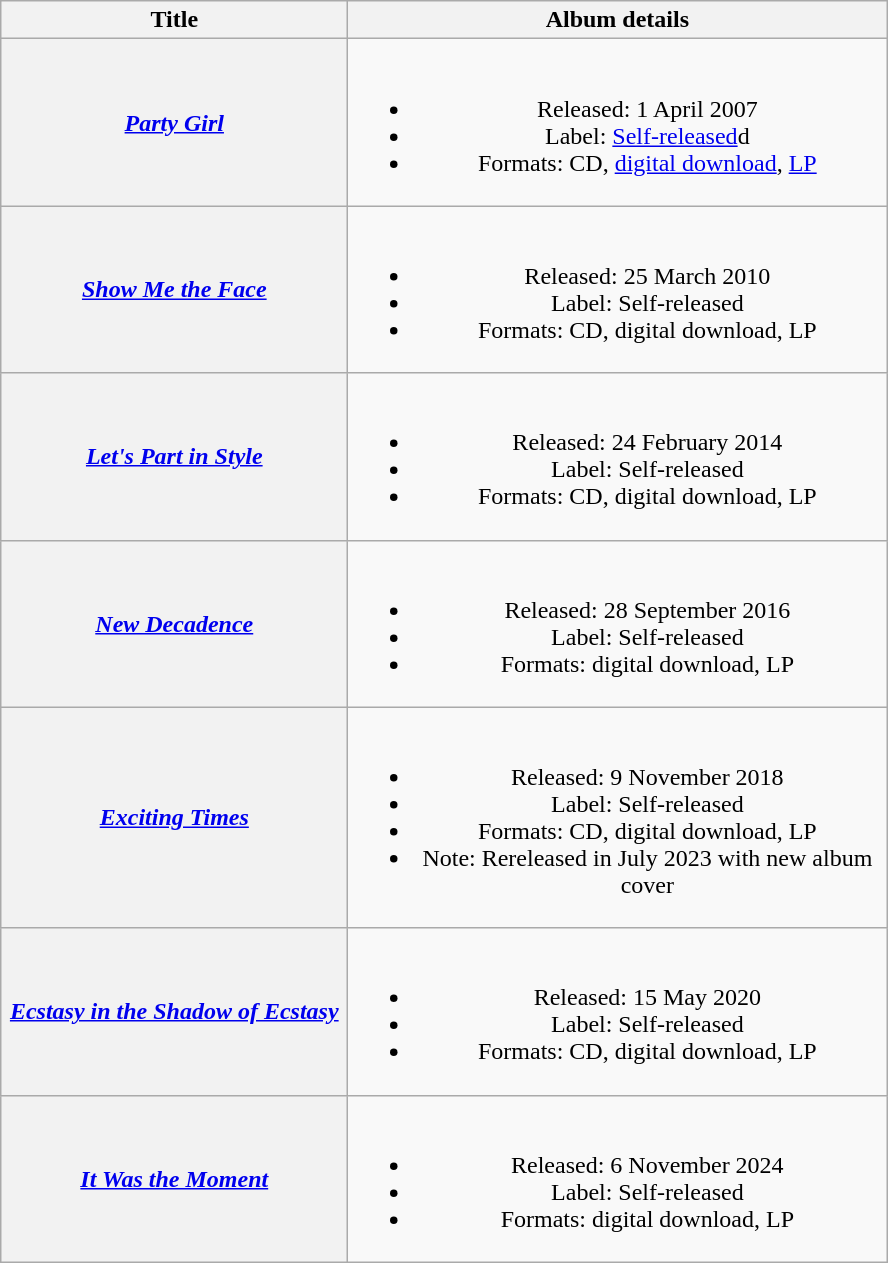<table class="wikitable plainrowheaders" style="text-align:center">
<tr>
<th scope="col" style="width:14em">Title</th>
<th scope="col" style="width:22em">Album details</th>
</tr>
<tr>
<th scope="row"><em><a href='#'>Party Girl</a></em></th>
<td><br><ul><li>Released: 1 April 2007</li><li>Label: <a href='#'>Self-released</a>d</li><li>Formats: CD, <a href='#'>digital download</a>, <a href='#'>LP</a></li></ul></td>
</tr>
<tr>
<th scope="row"><em><a href='#'>Show Me the Face</a></em></th>
<td><br><ul><li>Released: 25 March 2010</li><li>Label: Self-released</li><li>Formats: CD, digital download, LP</li></ul></td>
</tr>
<tr>
<th scope="row"><em><a href='#'>Let's Part in Style</a></em></th>
<td><br><ul><li>Released: 24 February 2014</li><li>Label: Self-released</li><li>Formats: CD, digital download, LP</li></ul></td>
</tr>
<tr>
<th scope="row"><em><a href='#'>New Decadence</a></em></th>
<td><br><ul><li>Released: 28 September 2016</li><li>Label: Self-released</li><li>Formats: digital download, LP</li></ul></td>
</tr>
<tr>
<th scope="row"><em><a href='#'> Exciting Times</a></em></th>
<td><br><ul><li>Released: 9 November 2018</li><li>Label: Self-released</li><li>Formats: CD, digital download, LP</li><li>Note: Rereleased in July 2023 with new album cover</li></ul></td>
</tr>
<tr>
<th scope="row"><em><a href='#'>Ecstasy in the Shadow of Ecstasy</a></em></th>
<td><br><ul><li>Released: 15 May 2020</li><li>Label: Self-released</li><li>Formats: CD, digital download, LP</li></ul></td>
</tr>
<tr>
<th scope="row"><em><a href='#'>It Was the Moment</a></em></th>
<td><br><ul><li>Released: 6 November 2024</li><li>Label: Self-released</li><li>Formats: digital download, LP</li></ul></td>
</tr>
</table>
